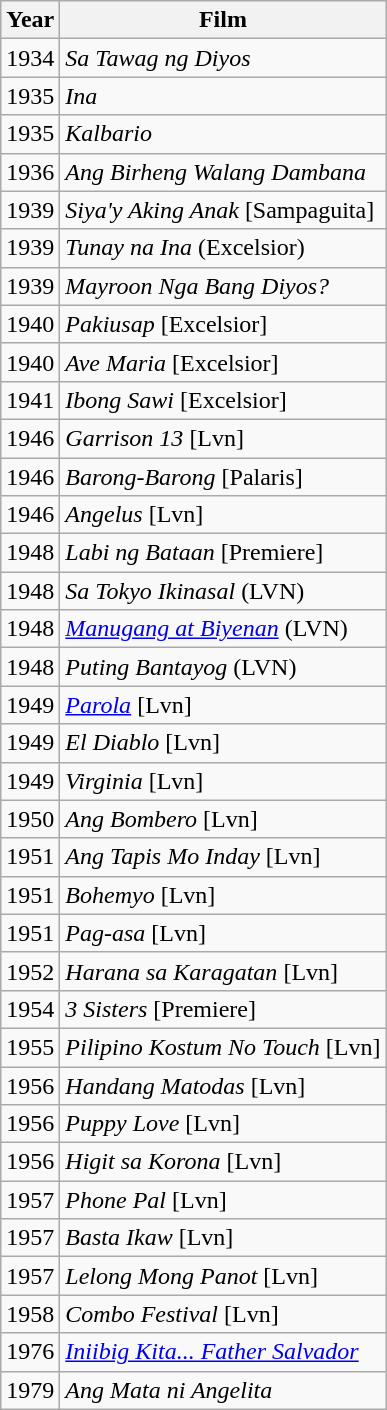<table class="wikitable">
<tr>
<th>Year</th>
<th>Film</th>
</tr>
<tr>
<td>1934</td>
<td><em>Sa Tawag ng Diyos</em></td>
</tr>
<tr>
<td>1935</td>
<td><em>Ina</em></td>
</tr>
<tr>
<td>1935</td>
<td><em>Kalbario</em></td>
</tr>
<tr>
<td>1936</td>
<td><em>Ang Birheng Walang Dambana</em></td>
</tr>
<tr>
<td>1939</td>
<td><em>Siya'y Aking Anak</em> [Sampaguita]</td>
</tr>
<tr>
<td>1939</td>
<td><em>Tunay na Ina</em> (Excelsior)</td>
</tr>
<tr>
<td>1939</td>
<td><em>Mayroon Nga Bang Diyos?</em></td>
</tr>
<tr>
<td>1940</td>
<td><em>Pakiusap</em> [Excelsior]</td>
</tr>
<tr>
<td>1940</td>
<td><em>Ave Maria</em> [Excelsior]</td>
</tr>
<tr>
<td>1941</td>
<td><em>Ibong Sawi</em> [Excelsior]</td>
</tr>
<tr>
<td>1946</td>
<td><em>Garrison 13</em> [Lvn]</td>
</tr>
<tr>
<td>1946</td>
<td><em>Barong-Barong</em> [Palaris]</td>
</tr>
<tr>
<td>1946</td>
<td><em>Angelus</em> [Lvn]</td>
</tr>
<tr>
<td>1948</td>
<td><em>Labi ng Bataan</em> [Premiere]</td>
</tr>
<tr>
<td>1948</td>
<td><em>Sa Tokyo Ikinasal</em> (LVN)</td>
</tr>
<tr>
<td>1948</td>
<td><em><a href='#'>Manugang at Biyenan</a></em> (LVN)</td>
</tr>
<tr>
<td>1948</td>
<td><em>Puting Bantayog</em> (LVN)</td>
</tr>
<tr>
<td>1949</td>
<td><em><a href='#'>Parola</a></em> [Lvn]</td>
</tr>
<tr>
<td>1949</td>
<td><em>El Diablo</em> [Lvn]</td>
</tr>
<tr>
<td>1949</td>
<td><em>Virginia</em> [Lvn]</td>
</tr>
<tr>
<td>1950</td>
<td><em>Ang Bombero</em> [Lvn]</td>
</tr>
<tr>
<td>1951</td>
<td><em>Ang Tapis Mo Inday</em> [Lvn]</td>
</tr>
<tr>
<td>1951</td>
<td><em>Bohemyo</em> [Lvn]</td>
</tr>
<tr>
<td>1951</td>
<td><em>Pag-asa</em> [Lvn]</td>
</tr>
<tr>
<td>1952</td>
<td><em>Harana sa Karagatan</em> [Lvn]</td>
</tr>
<tr>
<td>1954</td>
<td><em>3 Sisters</em> [Premiere]</td>
</tr>
<tr>
<td>1955</td>
<td><em>Pilipino Kostum No Touch</em> [Lvn]</td>
</tr>
<tr>
<td>1956</td>
<td><em>Handang Matodas</em> [Lvn]</td>
</tr>
<tr>
<td>1956</td>
<td><em>Puppy Love</em> [Lvn]</td>
</tr>
<tr>
<td>1956</td>
<td><em>Higit sa Korona</em> [Lvn]</td>
</tr>
<tr>
<td>1957</td>
<td><em>Phone Pal</em> [Lvn]</td>
</tr>
<tr>
<td>1957</td>
<td><em>Basta Ikaw</em> [Lvn]</td>
</tr>
<tr>
<td>1957</td>
<td><em>Lelong Mong Panot</em> [Lvn]</td>
</tr>
<tr>
<td>1958</td>
<td><em>Combo Festival</em> [Lvn]</td>
</tr>
<tr>
<td>1976</td>
<td><em><a href='#'>Iniibig Kita... Father Salvador</a></em></td>
</tr>
<tr>
<td>1979</td>
<td><em>Ang Mata ni Angelita</em></td>
</tr>
</table>
